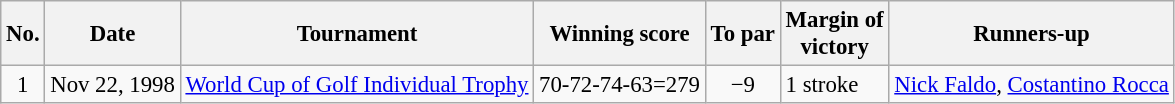<table class="wikitable" style="font-size:95%;">
<tr>
<th>No.</th>
<th>Date</th>
<th>Tournament</th>
<th>Winning score</th>
<th>To par</th>
<th>Margin of<br>victory</th>
<th>Runners-up</th>
</tr>
<tr>
<td align=center>1</td>
<td align=right>Nov 22, 1998</td>
<td><a href='#'>World Cup of Golf Individual Trophy</a></td>
<td align=right>70-72-74-63=279</td>
<td align=center>−9</td>
<td>1 stroke</td>
<td> <a href='#'>Nick Faldo</a>,  <a href='#'>Costantino Rocca</a></td>
</tr>
</table>
